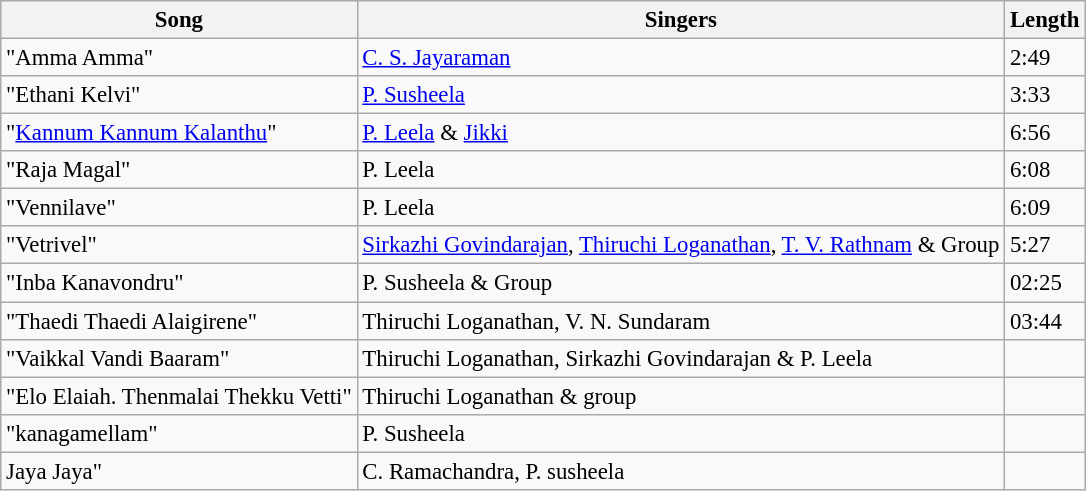<table class="wikitable" style="font-size:95%;">
<tr>
<th>Song</th>
<th>Singers</th>
<th>Length</th>
</tr>
<tr>
<td>"Amma Amma"</td>
<td><a href='#'>C. S. Jayaraman</a></td>
<td>2:49</td>
</tr>
<tr>
<td>"Ethani Kelvi"</td>
<td><a href='#'>P. Susheela</a></td>
<td>3:33</td>
</tr>
<tr>
<td>"<a href='#'>Kannum Kannum Kalanthu</a>"</td>
<td><a href='#'>P. Leela</a> & <a href='#'>Jikki</a></td>
<td>6:56</td>
</tr>
<tr>
<td>"Raja Magal"</td>
<td>P. Leela</td>
<td>6:08</td>
</tr>
<tr>
<td>"Vennilave"</td>
<td>P. Leela</td>
<td>6:09</td>
</tr>
<tr>
<td>"Vetrivel"</td>
<td><a href='#'>Sirkazhi Govindarajan</a>, <a href='#'>Thiruchi Loganathan</a>, <a href='#'>T. V. Rathnam</a> & Group</td>
<td>5:27</td>
</tr>
<tr>
<td>"Inba Kanavondru"</td>
<td>P. Susheela & Group</td>
<td>02:25</td>
</tr>
<tr>
<td>"Thaedi Thaedi Alaigirene"</td>
<td>Thiruchi Loganathan, V. N. Sundaram</td>
<td>03:44</td>
</tr>
<tr>
<td>"Vaikkal Vandi Baaram"</td>
<td>Thiruchi Loganathan, Sirkazhi Govindarajan & P. Leela</td>
<td></td>
</tr>
<tr>
<td>"Elo Elaiah. Thenmalai Thekku Vetti"</td>
<td>Thiruchi Loganathan & group</td>
<td></td>
</tr>
<tr>
<td>"kanagamellam"</td>
<td>P. Susheela</td>
<td></td>
</tr>
<tr>
<td>Jaya Jaya"</td>
<td>C. Ramachandra, P. susheela</td>
<td></td>
</tr>
</table>
